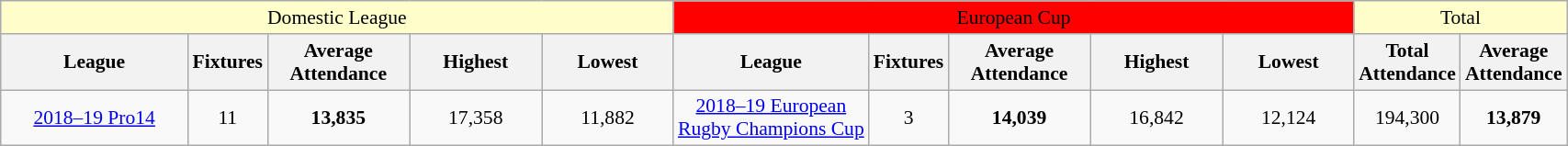<table class="wikitable sortable" style="font-size:90%; width:90%;">
<tr>
<td colspan="5" class="wikitable sortable" style="width:45%; background:#ffffcc; text-align:center;"><span>Domestic League</span></td>
<td colspan="5" class="wikitable sortable" style="width:45%; background:#f00; text-align:center;"><span>European Cup</span></td>
<td colspan="2" class="wikitable sortable" style="width:45%; background:#ffffcc; text-align:center;"><span>Total</span></td>
</tr>
<tr>
<th style="width:15%;">League</th>
<th style="width:5%;">Fixtures</th>
<th style="width:10%;">Average Attendance</th>
<th style="width:10%;">Highest</th>
<th style="width:10%;">Lowest</th>
<th style="width:15%;">League</th>
<th style="width:5%;">Fixtures</th>
<th style="width:10%;">Average Attendance</th>
<th style="width:10%;">Highest</th>
<th style="width:10%;">Lowest</th>
<th style="width:10%;">Total Attendance</th>
<th style="width:10%;">Average Attendance</th>
</tr>
<tr>
<td align=center><a href='#'>2018–19 Pro14</a></td>
<td align=center>11</td>
<td align=center><strong>13,835</strong></td>
<td align=center>17,358</td>
<td align=center>11,882</td>
<td align=center><a href='#'>2018–19 European Rugby Champions Cup</a></td>
<td align=center>3</td>
<td align=center><strong>14,039</strong></td>
<td align=center>16,842</td>
<td align=center>12,124</td>
<td align=center>194,300</td>
<td align=center><strong>13,879</strong></td>
</tr>
</table>
